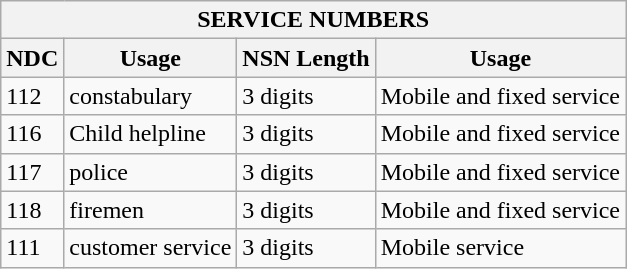<table class="wikitable">
<tr>
<th colspan="4">SERVICE NUMBERS</th>
</tr>
<tr>
<th>NDC</th>
<th>Usage</th>
<th>NSN Length</th>
<th>Usage</th>
</tr>
<tr>
<td>112</td>
<td>constabulary</td>
<td>3 digits</td>
<td>Mobile and fixed service</td>
</tr>
<tr>
<td>116</td>
<td>Child helpline</td>
<td>3 digits</td>
<td>Mobile and fixed service</td>
</tr>
<tr>
<td>117</td>
<td>police</td>
<td>3 digits</td>
<td>Mobile and fixed service</td>
</tr>
<tr>
<td>118</td>
<td>firemen</td>
<td>3 digits</td>
<td>Mobile and fixed service</td>
</tr>
<tr>
<td>111</td>
<td>customer service</td>
<td>3 digits</td>
<td>Mobile service</td>
</tr>
</table>
